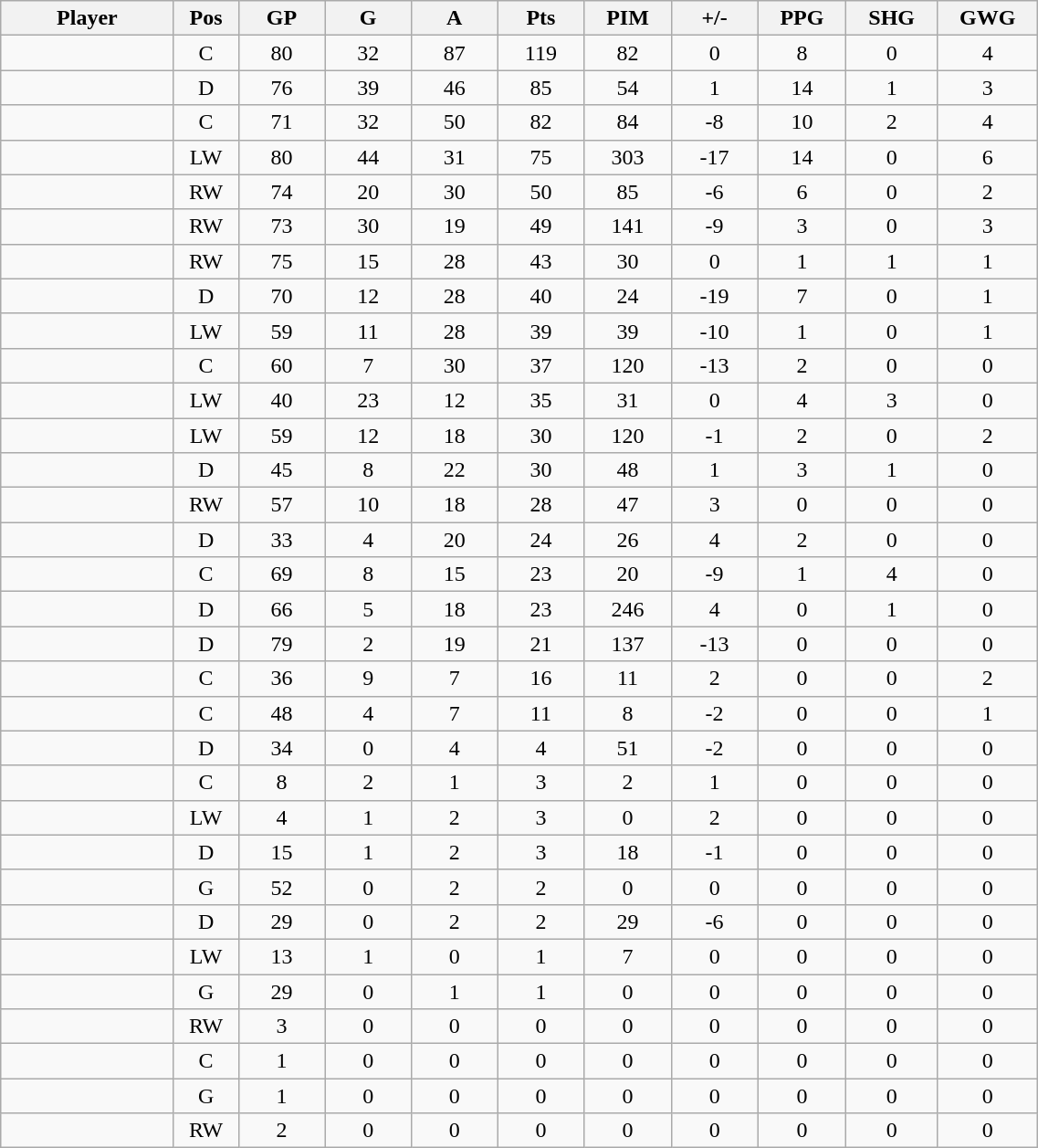<table class="wikitable sortable" width="60%">
<tr ALIGN="center">
<th bgcolor="#DDDDFF" width="10%">Player</th>
<th bgcolor="#DDDDFF" width="3%" title="Position">Pos</th>
<th bgcolor="#DDDDFF" width="5%" title="Games played">GP</th>
<th bgcolor="#DDDDFF" width="5%" title="Goals">G</th>
<th bgcolor="#DDDDFF" width="5%" title="Assists">A</th>
<th bgcolor="#DDDDFF" width="5%" title="Points">Pts</th>
<th bgcolor="#DDDDFF" width="5%" title="Penalties in Minutes">PIM</th>
<th bgcolor="#DDDDFF" width="5%" title="Plus/minus">+/-</th>
<th bgcolor="#DDDDFF" width="5%" title="Power play goals">PPG</th>
<th bgcolor="#DDDDFF" width="5%" title="Short-handed goals">SHG</th>
<th bgcolor="#DDDDFF" width="5%" title="Game-winning goals">GWG</th>
</tr>
<tr align="center">
<td align="right"></td>
<td>C</td>
<td>80</td>
<td>32</td>
<td>87</td>
<td>119</td>
<td>82</td>
<td>0</td>
<td>8</td>
<td>0</td>
<td>4</td>
</tr>
<tr align="center">
<td align="right"></td>
<td>D</td>
<td>76</td>
<td>39</td>
<td>46</td>
<td>85</td>
<td>54</td>
<td>1</td>
<td>14</td>
<td>1</td>
<td>3</td>
</tr>
<tr align="center">
<td align="right"></td>
<td>C</td>
<td>71</td>
<td>32</td>
<td>50</td>
<td>82</td>
<td>84</td>
<td>-8</td>
<td>10</td>
<td>2</td>
<td>4</td>
</tr>
<tr align="center">
<td align="right"></td>
<td>LW</td>
<td>80</td>
<td>44</td>
<td>31</td>
<td>75</td>
<td>303</td>
<td>-17</td>
<td>14</td>
<td>0</td>
<td>6</td>
</tr>
<tr align="center">
<td align="right"></td>
<td>RW</td>
<td>74</td>
<td>20</td>
<td>30</td>
<td>50</td>
<td>85</td>
<td>-6</td>
<td>6</td>
<td>0</td>
<td>2</td>
</tr>
<tr align="center">
<td align="right"></td>
<td>RW</td>
<td>73</td>
<td>30</td>
<td>19</td>
<td>49</td>
<td>141</td>
<td>-9</td>
<td>3</td>
<td>0</td>
<td>3</td>
</tr>
<tr align="center">
<td align="right"></td>
<td>RW</td>
<td>75</td>
<td>15</td>
<td>28</td>
<td>43</td>
<td>30</td>
<td>0</td>
<td>1</td>
<td>1</td>
<td>1</td>
</tr>
<tr align="center">
<td align="right"></td>
<td>D</td>
<td>70</td>
<td>12</td>
<td>28</td>
<td>40</td>
<td>24</td>
<td>-19</td>
<td>7</td>
<td>0</td>
<td>1</td>
</tr>
<tr align="center">
<td align="right"></td>
<td>LW</td>
<td>59</td>
<td>11</td>
<td>28</td>
<td>39</td>
<td>39</td>
<td>-10</td>
<td>1</td>
<td>0</td>
<td>1</td>
</tr>
<tr align="center">
<td align="right"></td>
<td>C</td>
<td>60</td>
<td>7</td>
<td>30</td>
<td>37</td>
<td>120</td>
<td>-13</td>
<td>2</td>
<td>0</td>
<td>0</td>
</tr>
<tr align="center">
<td align="right"></td>
<td>LW</td>
<td>40</td>
<td>23</td>
<td>12</td>
<td>35</td>
<td>31</td>
<td>0</td>
<td>4</td>
<td>3</td>
<td>0</td>
</tr>
<tr align="center">
<td align="right"></td>
<td>LW</td>
<td>59</td>
<td>12</td>
<td>18</td>
<td>30</td>
<td>120</td>
<td>-1</td>
<td>2</td>
<td>0</td>
<td>2</td>
</tr>
<tr align="center">
<td align="right"></td>
<td>D</td>
<td>45</td>
<td>8</td>
<td>22</td>
<td>30</td>
<td>48</td>
<td>1</td>
<td>3</td>
<td>1</td>
<td>0</td>
</tr>
<tr align="center">
<td align="right"></td>
<td>RW</td>
<td>57</td>
<td>10</td>
<td>18</td>
<td>28</td>
<td>47</td>
<td>3</td>
<td>0</td>
<td>0</td>
<td>0</td>
</tr>
<tr align="center">
<td align="right"></td>
<td>D</td>
<td>33</td>
<td>4</td>
<td>20</td>
<td>24</td>
<td>26</td>
<td>4</td>
<td>2</td>
<td>0</td>
<td>0</td>
</tr>
<tr align="center">
<td align="right"></td>
<td>C</td>
<td>69</td>
<td>8</td>
<td>15</td>
<td>23</td>
<td>20</td>
<td>-9</td>
<td>1</td>
<td>4</td>
<td>0</td>
</tr>
<tr align="center">
<td align="right"></td>
<td>D</td>
<td>66</td>
<td>5</td>
<td>18</td>
<td>23</td>
<td>246</td>
<td>4</td>
<td>0</td>
<td>1</td>
<td>0</td>
</tr>
<tr align="center">
<td align="right"></td>
<td>D</td>
<td>79</td>
<td>2</td>
<td>19</td>
<td>21</td>
<td>137</td>
<td>-13</td>
<td>0</td>
<td>0</td>
<td>0</td>
</tr>
<tr align="center">
<td align="right"></td>
<td>C</td>
<td>36</td>
<td>9</td>
<td>7</td>
<td>16</td>
<td>11</td>
<td>2</td>
<td>0</td>
<td>0</td>
<td>2</td>
</tr>
<tr align="center">
<td align="right"></td>
<td>C</td>
<td>48</td>
<td>4</td>
<td>7</td>
<td>11</td>
<td>8</td>
<td>-2</td>
<td>0</td>
<td>0</td>
<td>1</td>
</tr>
<tr align="center">
<td align="right"></td>
<td>D</td>
<td>34</td>
<td>0</td>
<td>4</td>
<td>4</td>
<td>51</td>
<td>-2</td>
<td>0</td>
<td>0</td>
<td>0</td>
</tr>
<tr align="center">
<td align="right"></td>
<td>C</td>
<td>8</td>
<td>2</td>
<td>1</td>
<td>3</td>
<td>2</td>
<td>1</td>
<td>0</td>
<td>0</td>
<td>0</td>
</tr>
<tr align="center">
<td align="right"></td>
<td>LW</td>
<td>4</td>
<td>1</td>
<td>2</td>
<td>3</td>
<td>0</td>
<td>2</td>
<td>0</td>
<td>0</td>
<td>0</td>
</tr>
<tr align="center">
<td align="right"></td>
<td>D</td>
<td>15</td>
<td>1</td>
<td>2</td>
<td>3</td>
<td>18</td>
<td>-1</td>
<td>0</td>
<td>0</td>
<td>0</td>
</tr>
<tr align="center">
<td align="right"></td>
<td>G</td>
<td>52</td>
<td>0</td>
<td>2</td>
<td>2</td>
<td>0</td>
<td>0</td>
<td>0</td>
<td>0</td>
<td>0</td>
</tr>
<tr align="center">
<td align="right"></td>
<td>D</td>
<td>29</td>
<td>0</td>
<td>2</td>
<td>2</td>
<td>29</td>
<td>-6</td>
<td>0</td>
<td>0</td>
<td>0</td>
</tr>
<tr align="center">
<td align="right"></td>
<td>LW</td>
<td>13</td>
<td>1</td>
<td>0</td>
<td>1</td>
<td>7</td>
<td>0</td>
<td>0</td>
<td>0</td>
<td>0</td>
</tr>
<tr align="center">
<td align="right"></td>
<td>G</td>
<td>29</td>
<td>0</td>
<td>1</td>
<td>1</td>
<td>0</td>
<td>0</td>
<td>0</td>
<td>0</td>
<td>0</td>
</tr>
<tr align="center">
<td align="right"></td>
<td>RW</td>
<td>3</td>
<td>0</td>
<td>0</td>
<td>0</td>
<td>0</td>
<td>0</td>
<td>0</td>
<td>0</td>
<td>0</td>
</tr>
<tr align="center">
<td align="right"></td>
<td>C</td>
<td>1</td>
<td>0</td>
<td>0</td>
<td>0</td>
<td>0</td>
<td>0</td>
<td>0</td>
<td>0</td>
<td>0</td>
</tr>
<tr align="center">
<td align="right"></td>
<td>G</td>
<td>1</td>
<td>0</td>
<td>0</td>
<td>0</td>
<td>0</td>
<td>0</td>
<td>0</td>
<td>0</td>
<td>0</td>
</tr>
<tr align="center">
<td align="right"></td>
<td>RW</td>
<td>2</td>
<td>0</td>
<td>0</td>
<td>0</td>
<td>0</td>
<td>0</td>
<td>0</td>
<td>0</td>
<td>0</td>
</tr>
</table>
